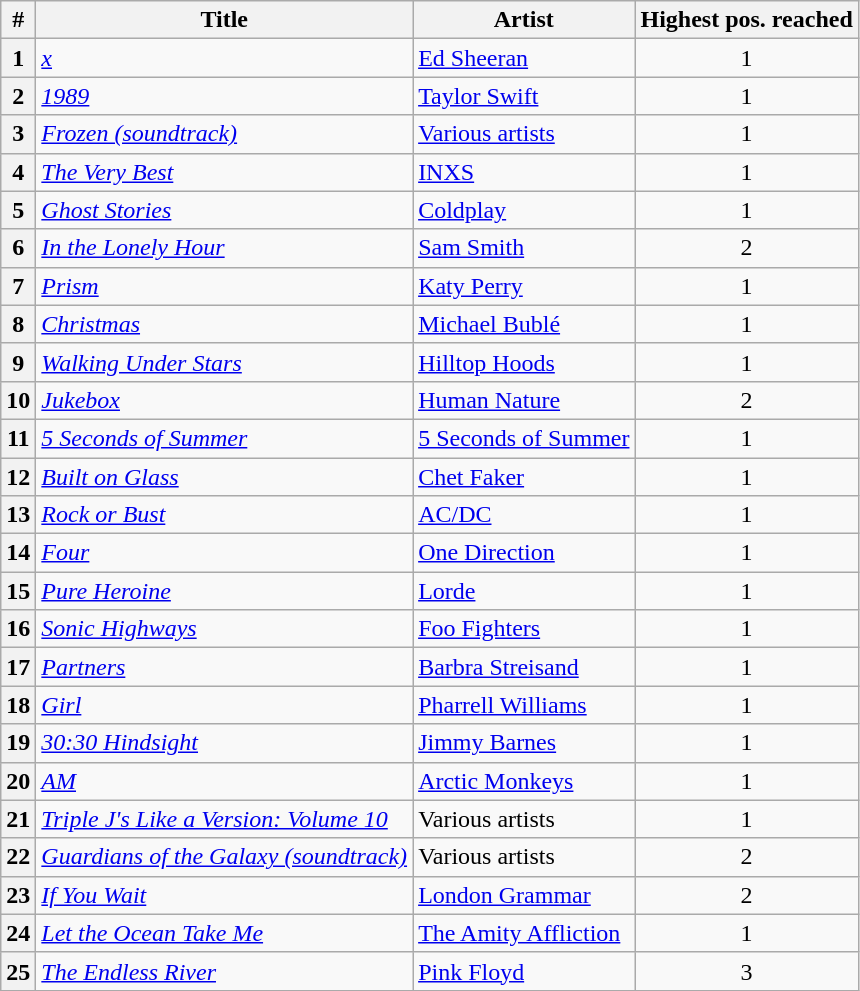<table class="wikitable sortable">
<tr>
<th scope="col">#</th>
<th scope="col">Title</th>
<th scope="col">Artist</th>
<th scope="col">Highest pos. reached</th>
</tr>
<tr>
<th scope="row">1</th>
<td><em><a href='#'>x</a></em></td>
<td><a href='#'>Ed Sheeran</a></td>
<td style="text-align:center;">1</td>
</tr>
<tr>
<th scope="row">2</th>
<td><em><a href='#'>1989</a></em></td>
<td><a href='#'>Taylor Swift</a></td>
<td style="text-align:center;">1</td>
</tr>
<tr>
<th scope="row">3</th>
<td><em><a href='#'>Frozen (soundtrack)</a></em></td>
<td><a href='#'>Various artists</a></td>
<td style="text-align:center;">1</td>
</tr>
<tr>
<th scope="row">4</th>
<td><em><a href='#'>The Very Best</a></em></td>
<td><a href='#'>INXS</a></td>
<td style="text-align:center;">1</td>
</tr>
<tr>
<th scope="row">5</th>
<td><em><a href='#'>Ghost Stories</a></em></td>
<td><a href='#'>Coldplay</a></td>
<td style="text-align:center;">1</td>
</tr>
<tr>
<th scope="row">6</th>
<td><em><a href='#'>In the Lonely Hour</a></em></td>
<td><a href='#'>Sam Smith</a></td>
<td style="text-align:center;">2</td>
</tr>
<tr>
<th scope="row">7</th>
<td><em><a href='#'>Prism</a></em></td>
<td><a href='#'>Katy Perry</a></td>
<td style="text-align:center;">1</td>
</tr>
<tr>
<th scope="row">8</th>
<td><em><a href='#'>Christmas</a></em></td>
<td><a href='#'>Michael Bublé</a></td>
<td style="text-align:center;">1</td>
</tr>
<tr>
<th scope="row">9</th>
<td><em><a href='#'>Walking Under Stars</a></em></td>
<td><a href='#'>Hilltop Hoods</a></td>
<td style="text-align:center;">1</td>
</tr>
<tr>
<th scope="row">10</th>
<td><em><a href='#'>Jukebox</a></em></td>
<td><a href='#'>Human Nature</a></td>
<td style="text-align:center;">2</td>
</tr>
<tr>
<th scope="row">11</th>
<td><em><a href='#'>5 Seconds of Summer</a></em></td>
<td><a href='#'>5 Seconds of Summer</a></td>
<td style="text-align:center;">1</td>
</tr>
<tr>
<th scope="row">12</th>
<td><em><a href='#'>Built on Glass</a></em></td>
<td><a href='#'>Chet Faker</a></td>
<td style="text-align:center;">1</td>
</tr>
<tr>
<th scope="row">13</th>
<td><em><a href='#'>Rock or Bust</a></em></td>
<td><a href='#'>AC/DC</a></td>
<td style="text-align:center;">1</td>
</tr>
<tr>
<th scope="row">14</th>
<td><em><a href='#'>Four</a></em></td>
<td><a href='#'>One Direction</a></td>
<td style="text-align:center;">1</td>
</tr>
<tr>
<th scope="row">15</th>
<td><em><a href='#'>Pure Heroine</a></em></td>
<td><a href='#'>Lorde</a></td>
<td style="text-align:center;">1</td>
</tr>
<tr>
<th scope="row">16</th>
<td><em><a href='#'>Sonic Highways</a></em></td>
<td><a href='#'>Foo Fighters</a></td>
<td style="text-align:center;">1</td>
</tr>
<tr>
<th scope="row">17</th>
<td><em><a href='#'>Partners</a></em></td>
<td><a href='#'>Barbra Streisand</a></td>
<td style="text-align:center;">1</td>
</tr>
<tr>
<th scope="row">18</th>
<td><em><a href='#'>Girl</a></em></td>
<td><a href='#'>Pharrell Williams</a></td>
<td style="text-align:center;">1</td>
</tr>
<tr>
<th scope="row">19</th>
<td><em><a href='#'>30:30 Hindsight</a></em></td>
<td><a href='#'>Jimmy Barnes</a></td>
<td style="text-align:center;">1</td>
</tr>
<tr>
<th scope="row">20</th>
<td><em><a href='#'>AM</a></em></td>
<td><a href='#'>Arctic Monkeys</a></td>
<td style="text-align:center;">1</td>
</tr>
<tr>
<th scope="row">21</th>
<td><em><a href='#'>Triple J's Like a Version: Volume 10</a></em></td>
<td>Various artists</td>
<td style="text-align:center;">1</td>
</tr>
<tr>
<th scope="row">22</th>
<td><em><a href='#'>Guardians of the Galaxy (soundtrack)</a></em></td>
<td>Various artists</td>
<td style="text-align:center;">2</td>
</tr>
<tr>
<th scope="row">23</th>
<td><em><a href='#'>If You Wait</a></em></td>
<td><a href='#'>London Grammar</a></td>
<td style="text-align:center;">2</td>
</tr>
<tr>
<th scope="row">24</th>
<td><em><a href='#'>Let the Ocean Take Me</a></em></td>
<td><a href='#'>The Amity Affliction</a></td>
<td style="text-align:center;">1</td>
</tr>
<tr>
<th scope="row">25</th>
<td><em><a href='#'>The Endless River</a></em></td>
<td><a href='#'>Pink Floyd</a></td>
<td style="text-align:center;">3</td>
</tr>
</table>
